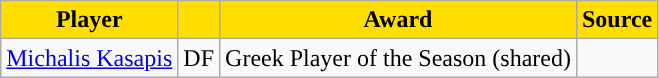<table class="wikitable">
<tr>
<th style="background:#FFDE00">Player</th>
<th style="background:#FFDE00"></th>
<th style="background:#FFDE00">Award</th>
<th style="background:#FFDE00">Source</th>
</tr>
<tr>
<td> <a href='#'>Michalis Kasapis</a></td>
<td align="center">DF</td>
<td align="center">Greek Player of the Season (shared)</td>
<td align="center"></td>
</tr>
</table>
